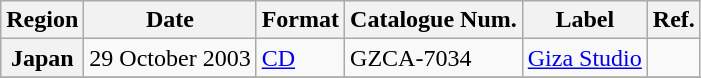<table class="wikitable sortable plainrowheaders">
<tr>
<th scope="col">Region</th>
<th scope="col">Date</th>
<th scope="col">Format</th>
<th scope="col">Catalogue Num.</th>
<th scope="col">Label</th>
<th scope="col">Ref.</th>
</tr>
<tr>
<th scope="row">Japan</th>
<td>29 October 2003</td>
<td><a href='#'>CD</a></td>
<td>GZCA-7034</td>
<td><a href='#'>Giza Studio</a></td>
<td></td>
</tr>
<tr>
</tr>
</table>
